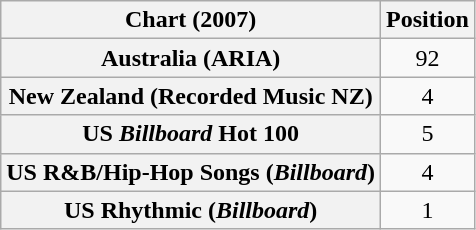<table class="wikitable sortable plainrowheaders" style="text-align:center">
<tr>
<th scope="col">Chart (2007)</th>
<th scope="col">Position</th>
</tr>
<tr>
<th scope="row">Australia (ARIA)</th>
<td>92</td>
</tr>
<tr>
<th scope="row">New Zealand (Recorded Music NZ)</th>
<td>4</td>
</tr>
<tr>
<th scope="row">US <em>Billboard</em> Hot 100</th>
<td>5</td>
</tr>
<tr>
<th scope="row">US R&B/Hip-Hop Songs (<em>Billboard</em>)</th>
<td>4</td>
</tr>
<tr>
<th scope="row">US Rhythmic (<em>Billboard</em>)</th>
<td>1</td>
</tr>
</table>
